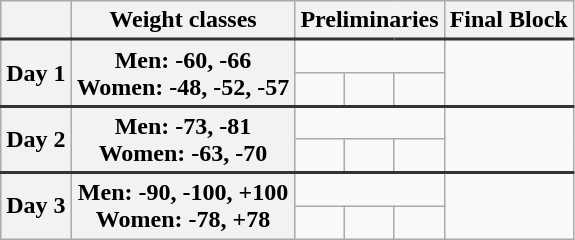<table class=wikitable style="text-align:center;">
<tr>
<th></th>
<th>Weight classes</th>
<th colspan=3>Preliminaries</th>
<th>Final Block</th>
</tr>
<tr style="border-top: 2px solid #333333;">
<th rowspan=2>Day 1</th>
<th rowspan=2>Men: -60, -66 <br> Women: -48, -52, -57</th>
<td colspan=3></td>
<td rowspan=2></td>
</tr>
<tr>
<td></td>
<td></td>
<td></td>
</tr>
<tr style="border-top: 2px solid #333333;">
<th rowspan=2>Day 2</th>
<th rowspan=2>Men: -73, -81<br> Women: -63, -70</th>
<td colspan=3></td>
<td rowspan=2></td>
</tr>
<tr>
<td></td>
<td></td>
<td></td>
</tr>
<tr style="border-top: 2px solid #333333;">
<th rowspan=2>Day 3</th>
<th rowspan=2>Men: -90, -100, +100 <br> Women: -78, +78</th>
<td colspan=3></td>
<td rowspan=2></td>
</tr>
<tr>
<td></td>
<td></td>
<td></td>
</tr>
</table>
